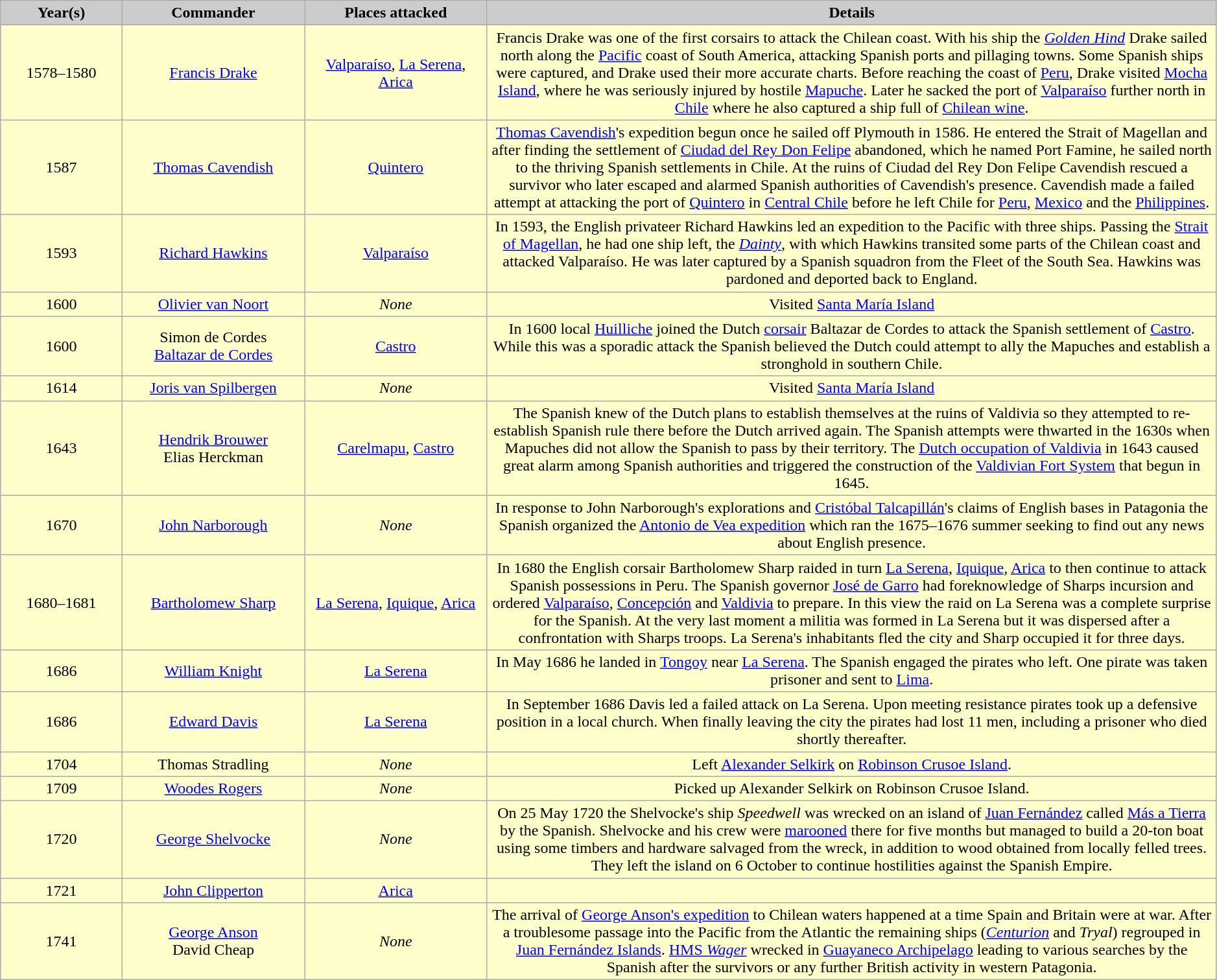<table class="wikitable sortable" width="99%" style="text-align:center;">
<tr>
<th style="background:#CCCCCC;" width="10%">Year(s)</th>
<th style="background:#CCCCCC;" width="15%">Commander</th>
<th style="background:#CCCCCC;" width="15%">Places attacked</th>
<th style="background:#CCCCCC;" width="60%">Details</th>
</tr>
<tr bgcolor=#FFFFCC>
<td>1578–1580</td>
<td> <a href='#'>Francis Drake</a></td>
<td><a href='#'>Valparaíso</a>, <a href='#'>La Serena</a>, <a href='#'>Arica</a></td>
<td>Francis Drake was one of the first corsairs to attack the Chilean coast. With his ship the <em><a href='#'>Golden Hind</a></em> Drake sailed north along the <a href='#'>Pacific</a> coast of South America, attacking Spanish ports and pillaging towns. Some Spanish ships were captured, and Drake used their more accurate charts. Before reaching the coast of <a href='#'>Peru</a>, Drake visited <a href='#'>Mocha Island</a>, where he was seriously injured by hostile <a href='#'>Mapuche</a>. Later he sacked the port of <a href='#'>Valparaíso</a> further north in <a href='#'>Chile</a> where he also captured a ship full of <a href='#'>Chilean wine</a>.</td>
</tr>
<tr bgcolor=#FFFFCC>
<td>1587</td>
<td> <a href='#'>Thomas Cavendish</a></td>
<td><a href='#'>Quintero</a></td>
<td><a href='#'>Thomas Cavendish</a>'s expedition begun once he sailed off Plymouth in 1586. He entered the Strait of Magellan and after finding the settlement of <a href='#'>Ciudad del Rey Don Felipe</a> abandoned, which he named Port Famine, he sailed north to the thriving Spanish settlements in Chile. At the ruins of Ciudad del Rey Don Felipe Cavendish rescued a survivor who later escaped and alarmed Spanish authorities of Cavendish's presence. Cavendish made a failed attempt at attacking the port of <a href='#'>Quintero</a> in <a href='#'>Central Chile</a> before he left Chile for <a href='#'>Peru</a>, <a href='#'>Mexico</a> and the <a href='#'>Philippines</a>.</td>
</tr>
<tr bgcolor=#FFFFCC>
<td>1593</td>
<td> <a href='#'>Richard Hawkins</a></td>
<td><a href='#'>Valparaíso</a></td>
<td>In 1593, the English privateer Richard Hawkins led an expedition to the Pacific with three ships. Passing the <a href='#'>Strait of Magellan</a>, he had one ship left, the <a href='#'><em>Dainty</em></a>, with which Hawkins transited some parts of the Chilean coast and attacked Valparaíso. He was later captured by a Spanish squadron from the Fleet of the South Sea. Hawkins was pardoned and deported back to England.</td>
</tr>
<tr bgcolor=#FFFFCC>
<td>1600</td>
<td> <a href='#'>Olivier van Noort</a></td>
<td><em>None</em></td>
<td>Visited <a href='#'>Santa María Island</a></td>
</tr>
<tr bgcolor=#FFFFCC>
<td>1600</td>
<td> Simon de Cordes<br>  <a href='#'>Baltazar de Cordes</a></td>
<td><a href='#'>Castro</a></td>
<td>In 1600 local <a href='#'>Huilliche</a> joined the Dutch <a href='#'>corsair</a> Baltazar de Cordes to attack the Spanish settlement of <a href='#'>Castro</a>. While this was a sporadic attack the Spanish believed the Dutch could attempt to ally the Mapuches and establish a stronghold in southern Chile.</td>
</tr>
<tr bgcolor=#FFFFCC>
<td>1614</td>
<td> <a href='#'>Joris van Spilbergen</a></td>
<td><em>None</em></td>
<td>Visited <a href='#'>Santa María Island</a></td>
</tr>
<tr bgcolor=#FFFFCC>
<td>1643</td>
<td> <a href='#'>Hendrik Brouwer</a><br> Elias Herckman</td>
<td><a href='#'>Carelmapu</a>, <a href='#'>Castro</a></td>
<td>The Spanish knew of the Dutch plans to establish themselves at the ruins of Valdivia so they attempted to re-establish Spanish rule there before the Dutch arrived again. The Spanish attempts were thwarted in the 1630s when Mapuches did not allow the Spanish to pass by their territory. The <a href='#'>Dutch occupation of Valdivia</a> in 1643 caused great alarm among Spanish authorities and triggered the construction of the <a href='#'>Valdivian Fort System</a> that begun in 1645.</td>
</tr>
<tr bgcolor=#FFFFCC>
<td>1670</td>
<td> <a href='#'>John Narborough</a></td>
<td><em>None</em></td>
<td>In response to John Narborough's explorations and <a href='#'>Cristóbal Talcapillán</a>'s claims of English bases in Patagonia the Spanish organized the <a href='#'>Antonio de Vea expedition</a> which ran the 1675–1676 summer seeking to find out any news about English presence.</td>
</tr>
<tr bgcolor=#FFFFCC>
<td>1680–1681</td>
<td> <a href='#'>Bartholomew Sharp</a></td>
<td><a href='#'>La Serena</a>, <a href='#'>Iquique</a>, <a href='#'>Arica</a></td>
<td>In 1680 the English corsair Bartholomew Sharp raided in turn <a href='#'>La Serena</a>, <a href='#'>Iquique</a>, <a href='#'>Arica</a> to then continue to attack Spanish possessions in Peru. The Spanish governor <a href='#'>José de Garro</a> had foreknowledge of Sharps incursion and ordered <a href='#'>Valparaíso</a>, <a href='#'>Concepción</a> and <a href='#'>Valdivia</a> to prepare. In this view the raid on La Serena was a complete surprise for the Spanish. At the very last moment a militia was formed in La Serena but it was dispersed after a confrontation with Sharps troops. La Serena's inhabitants fled the city and Sharp occupied it for three days.</td>
</tr>
<tr bgcolor=#FFFFCC>
<td>1686</td>
<td> <a href='#'>William Knight</a></td>
<td><a href='#'>La Serena</a></td>
<td>In May 1686 he landed in <a href='#'>Tongoy</a> near <a href='#'>La Serena</a>. The Spanish engaged the pirates who left. One pirate was taken prisoner and sent to <a href='#'>Lima</a>.</td>
</tr>
<tr bgcolor=#FFFFCC>
<td>1686</td>
<td> <a href='#'>Edward Davis</a></td>
<td><a href='#'>La Serena</a></td>
<td>In September 1686 Davis led a failed attack on La Serena. Upon meeting resistance pirates took up a defensive position in a local church. When finally leaving the city the pirates had lost 11 men, including a prisoner who died shortly thereafter.</td>
</tr>
<tr bgcolor=#FFFFCC>
<td>1704</td>
<td> Thomas Stradling</td>
<td><em>None</em></td>
<td>Left <a href='#'>Alexander Selkirk</a> on <a href='#'>Robinson Crusoe Island</a>.</td>
</tr>
<tr bgcolor=#FFFFCC>
<td>1709</td>
<td> <a href='#'>Woodes Rogers</a></td>
<td><em>None</em></td>
<td>Picked up Alexander Selkirk on Robinson Crusoe Island.</td>
</tr>
<tr bgcolor=#FFFFCC>
<td>1720</td>
<td> <a href='#'>George Shelvocke</a></td>
<td><em>None</em></td>
<td>On 25 May 1720 the Shelvocke's ship <em>Speedwell</em> was wrecked on an island of <a href='#'>Juan Fernández</a> called <a href='#'>Más a Tierra</a> by the Spanish. Shelvocke and his crew were <a href='#'>marooned</a> there for five months but managed to build a 20-ton boat using some timbers and hardware salvaged from the wreck, in addition to wood obtained from locally felled trees. They left the island on 6 October to continue hostilities against the Spanish Empire.</td>
</tr>
<tr bgcolor=#FFFFCC>
<td>1721</td>
<td> <a href='#'>John Clipperton</a></td>
<td><a href='#'>Arica</a></td>
<td></td>
</tr>
<tr bgcolor=#FFFFCC>
<td>1741</td>
<td> <a href='#'>George Anson</a><br> David Cheap</td>
<td><em>None</em></td>
<td>The arrival of <a href='#'>George Anson's expedition</a> to Chilean waters happened at a time Spain and Britain were at war. After a troublesome passage into the Pacific from the Atlantic the remaining ships (<em><a href='#'>Centurion</a></em> and <em>Tryal</em>) regrouped in <a href='#'>Juan Fernández Islands</a>. <a href='#'>HMS <em>Wager</em></a> wrecked in <a href='#'>Guayaneco Archipelago</a> leading to various searches by the Spanish after the survivors or any further British activity in western Patagonia.</td>
</tr>
</table>
